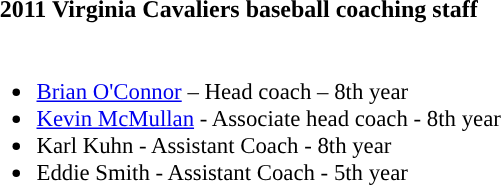<table class="toccolours">
<tr>
<th colspan=9>2011 Virginia Cavaliers baseball coaching staff</th>
</tr>
<tr>
<td style="text-align:left; font-size: 95%;" valign="top"><br><ul><li><a href='#'>Brian O'Connor</a> – Head coach – 8th year</li><li><a href='#'>Kevin McMullan</a> - Associate head coach - 8th year</li><li>Karl Kuhn - Assistant Coach - 8th year</li><li>Eddie Smith - Assistant Coach - 5th year</li></ul></td>
</tr>
</table>
